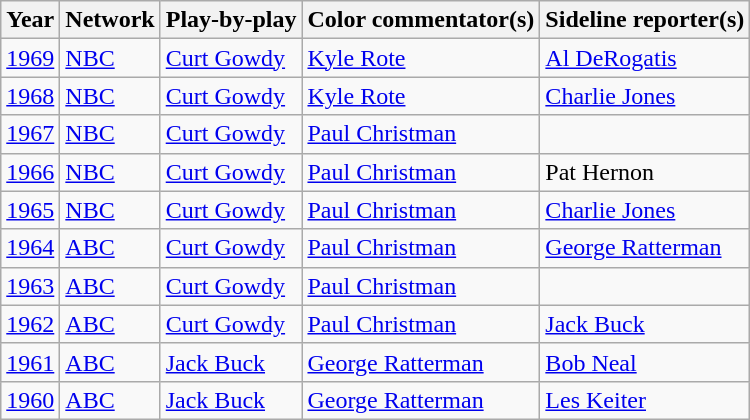<table class=wikitable>
<tr>
<th>Year</th>
<th>Network</th>
<th>Play-by-play</th>
<th>Color commentator(s)</th>
<th>Sideline reporter(s)</th>
</tr>
<tr>
<td><a href='#'>1969</a></td>
<td><a href='#'>NBC</a></td>
<td><a href='#'>Curt Gowdy</a></td>
<td><a href='#'>Kyle Rote</a></td>
<td><a href='#'>Al DeRogatis</a></td>
</tr>
<tr>
<td><a href='#'>1968</a></td>
<td><a href='#'>NBC</a></td>
<td><a href='#'>Curt Gowdy</a></td>
<td><a href='#'>Kyle Rote</a></td>
<td><a href='#'>Charlie Jones</a></td>
</tr>
<tr>
<td><a href='#'>1967</a></td>
<td><a href='#'>NBC</a></td>
<td><a href='#'>Curt Gowdy</a></td>
<td><a href='#'>Paul Christman</a></td>
<td></td>
</tr>
<tr>
<td><a href='#'>1966</a></td>
<td><a href='#'>NBC</a></td>
<td><a href='#'>Curt Gowdy</a></td>
<td><a href='#'>Paul Christman</a></td>
<td>Pat Hernon</td>
</tr>
<tr>
<td><a href='#'>1965</a></td>
<td><a href='#'>NBC</a></td>
<td><a href='#'>Curt Gowdy</a></td>
<td><a href='#'>Paul Christman</a></td>
<td><a href='#'>Charlie Jones</a></td>
</tr>
<tr>
<td><a href='#'>1964</a></td>
<td><a href='#'>ABC</a></td>
<td><a href='#'>Curt Gowdy</a></td>
<td><a href='#'>Paul Christman</a></td>
<td><a href='#'>George Ratterman</a></td>
</tr>
<tr>
<td><a href='#'>1963</a></td>
<td><a href='#'>ABC</a></td>
<td><a href='#'>Curt Gowdy</a></td>
<td><a href='#'>Paul Christman</a></td>
<td></td>
</tr>
<tr>
<td><a href='#'>1962</a></td>
<td><a href='#'>ABC</a></td>
<td><a href='#'>Curt Gowdy</a></td>
<td><a href='#'>Paul Christman</a></td>
<td><a href='#'>Jack Buck</a></td>
</tr>
<tr>
<td><a href='#'>1961</a></td>
<td><a href='#'>ABC</a></td>
<td><a href='#'>Jack Buck</a></td>
<td><a href='#'>George Ratterman</a></td>
<td><a href='#'>Bob Neal</a></td>
</tr>
<tr>
<td><a href='#'>1960</a></td>
<td><a href='#'>ABC</a></td>
<td><a href='#'>Jack Buck</a></td>
<td><a href='#'>George Ratterman</a></td>
<td><a href='#'>Les Keiter</a></td>
</tr>
</table>
